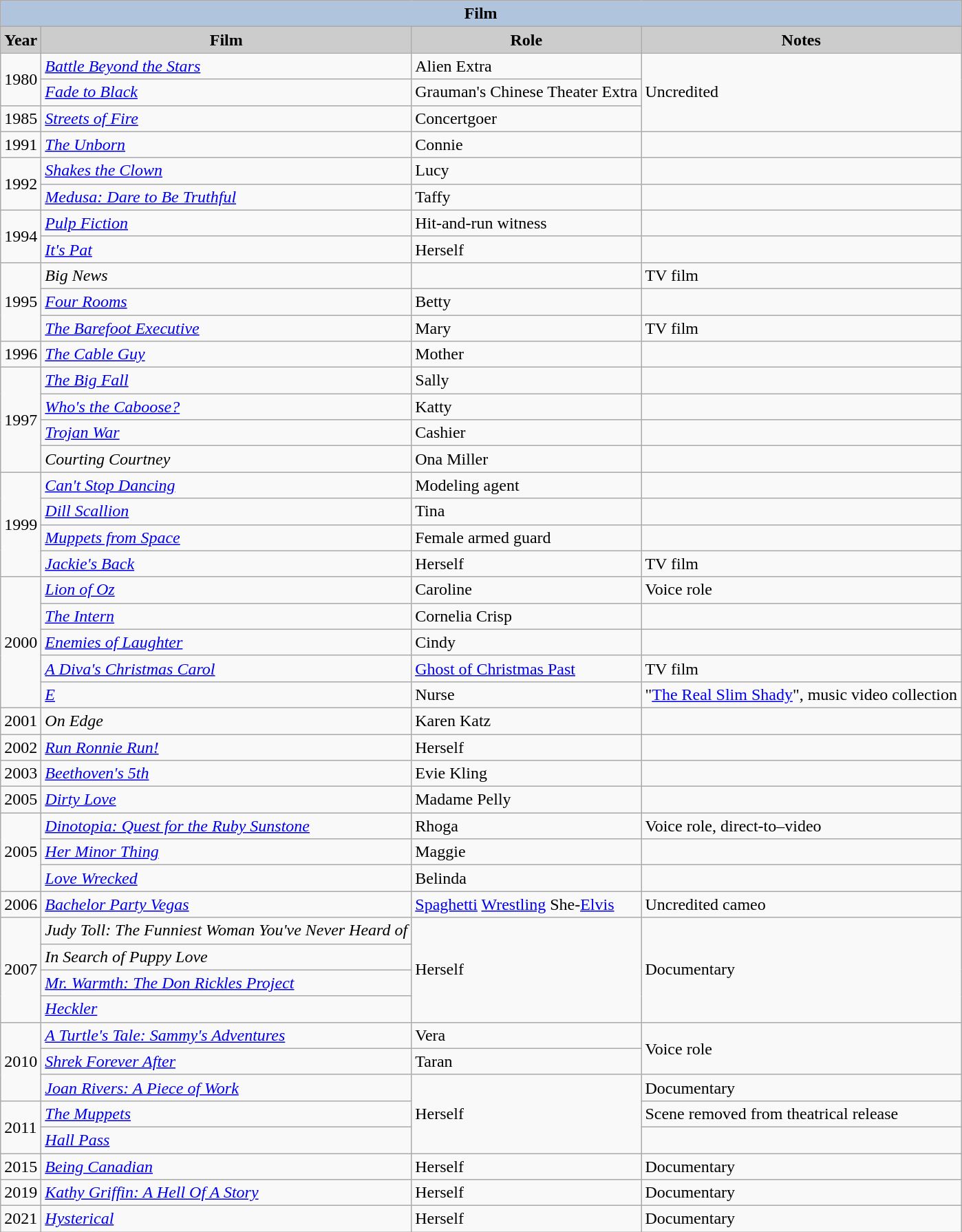<table class="wikitable sortable">
<tr style="text-align:center;">
<th colspan=4 style="background:#B0C4DE;">Film</th>
</tr>
<tr style="text-align:center;">
<th style="background:#ccc;">Year</th>
<th style="background:#ccc;">Film</th>
<th style="background:#ccc;">Role</th>
<th style="background:#ccc;">Notes</th>
</tr>
<tr>
<td rowspan="2">1980</td>
<td><em><a href='#'>Battle Beyond the Stars</a></em></td>
<td>Alien Extra</td>
<td rowspan="3">Uncredited</td>
</tr>
<tr>
<td><em><a href='#'>Fade to Black</a></em></td>
<td>Grauman's Chinese Theater Extra</td>
</tr>
<tr>
<td>1985</td>
<td><em><a href='#'>Streets of Fire</a></em></td>
<td>Concertgoer</td>
</tr>
<tr>
<td>1991</td>
<td><em><a href='#'>The Unborn</a></em></td>
<td>Connie</td>
<td></td>
</tr>
<tr>
<td rowspan="2">1992</td>
<td><em><a href='#'>Shakes the Clown</a></em></td>
<td>Lucy</td>
<td></td>
</tr>
<tr>
<td><em><a href='#'>Medusa: Dare to Be Truthful</a></em></td>
<td>Taffy</td>
<td></td>
</tr>
<tr>
<td rowspan="2">1994</td>
<td><em><a href='#'>Pulp Fiction</a></em></td>
<td>Hit-and-run witness</td>
<td></td>
</tr>
<tr>
<td><em><a href='#'>It's Pat</a></em></td>
<td>Herself</td>
<td></td>
</tr>
<tr>
<td rowspan="3">1995</td>
<td><em>Big News</em></td>
<td></td>
<td>TV film</td>
</tr>
<tr>
<td><em><a href='#'>Four Rooms</a></em></td>
<td>Betty</td>
<td></td>
</tr>
<tr>
<td><em><a href='#'>The Barefoot Executive</a></em></td>
<td>Mary</td>
<td>TV film</td>
</tr>
<tr>
<td>1996</td>
<td><em><a href='#'>The Cable Guy</a></em></td>
<td>Mother</td>
<td></td>
</tr>
<tr>
<td rowspan="4">1997</td>
<td><em><a href='#'>The Big Fall</a></em></td>
<td>Sally</td>
<td></td>
</tr>
<tr>
<td><em><a href='#'>Who's the Caboose?</a></em></td>
<td>Katty</td>
<td></td>
</tr>
<tr>
<td><em><a href='#'>Trojan War</a></em></td>
<td>Cashier</td>
<td></td>
</tr>
<tr>
<td><em>Courting Courtney</em></td>
<td>Ona Miller</td>
<td></td>
</tr>
<tr>
<td rowspan="4">1999</td>
<td><em><a href='#'>Can't Stop Dancing</a></em></td>
<td>Modeling agent</td>
<td></td>
</tr>
<tr>
<td><em><a href='#'>Dill Scallion</a></em></td>
<td>Tina</td>
<td></td>
</tr>
<tr>
<td><em><a href='#'>Muppets from Space</a></em></td>
<td>Female armed guard</td>
<td></td>
</tr>
<tr>
<td><em><a href='#'>Jackie's Back</a></em></td>
<td>Herself</td>
<td>TV film</td>
</tr>
<tr>
<td rowspan="5">2000</td>
<td><em><a href='#'>Lion of Oz</a></em></td>
<td>Caroline</td>
<td>Voice role</td>
</tr>
<tr>
<td><em><a href='#'>The Intern</a></em></td>
<td>Cornelia Crisp</td>
<td></td>
</tr>
<tr>
<td><em><a href='#'>Enemies of Laughter</a></em></td>
<td>Cindy</td>
<td></td>
</tr>
<tr>
<td><em><a href='#'>A Diva's Christmas Carol</a></em></td>
<td><a href='#'>Ghost of Christmas Past</a></td>
<td>TV film</td>
</tr>
<tr>
<td><em><a href='#'>E</a></em></td>
<td>Nurse</td>
<td>"<a href='#'>The Real Slim Shady</a>", music video collection</td>
</tr>
<tr>
<td>2001</td>
<td><em>On Edge</em></td>
<td>Karen Katz</td>
<td></td>
</tr>
<tr>
<td>2002</td>
<td><em><a href='#'>Run Ronnie Run!</a></em></td>
<td>Herself</td>
<td></td>
</tr>
<tr>
<td>2003</td>
<td><em><a href='#'>Beethoven's 5th</a></em></td>
<td>Evie Kling</td>
<td></td>
</tr>
<tr>
<td>2005</td>
<td><em><a href='#'>Dirty Love</a></em></td>
<td>Madame Pelly</td>
<td></td>
</tr>
<tr>
<td rowspan="3">2005</td>
<td><em><a href='#'>Dinotopia: Quest for the Ruby Sunstone</a></em></td>
<td>Rhoga</td>
<td>Voice role, direct-to–video</td>
</tr>
<tr>
<td><em><a href='#'>Her Minor Thing</a></em></td>
<td>Maggie</td>
<td></td>
</tr>
<tr>
<td><em><a href='#'>Love Wrecked</a></em></td>
<td>Belinda</td>
<td></td>
</tr>
<tr>
<td>2006</td>
<td><em><a href='#'>Bachelor Party Vegas</a></em></td>
<td><a href='#'>Spaghetti</a> <a href='#'>Wrestling</a> She-<a href='#'>Elvis</a></td>
<td>Uncredited cameo</td>
</tr>
<tr>
<td rowspan="4">2007</td>
<td><em>Judy Toll: The Funniest Woman You've Never Heard of</em></td>
<td rowspan="4">Herself</td>
<td rowspan="4">Documentary</td>
</tr>
<tr>
<td><em>In Search of Puppy Love</em></td>
</tr>
<tr>
<td><em><a href='#'>Mr. Warmth: The Don Rickles Project</a></em></td>
</tr>
<tr>
<td><em><a href='#'>Heckler</a></em></td>
</tr>
<tr>
<td rowspan="3">2010</td>
<td><em><a href='#'>A Turtle's Tale: Sammy's Adventures</a></em></td>
<td>Vera</td>
<td rowspan="2">Voice role</td>
</tr>
<tr>
<td><em><a href='#'>Shrek Forever After</a></em></td>
<td>Taran</td>
</tr>
<tr>
<td><em><a href='#'>Joan Rivers: A Piece of Work</a></em></td>
<td rowspan="3">Herself</td>
<td>Documentary</td>
</tr>
<tr>
<td rowspan="2">2011</td>
<td><em><a href='#'>The Muppets</a></em></td>
<td>Scene removed from theatrical release</td>
</tr>
<tr>
<td><em><a href='#'>Hall Pass</a></em></td>
<td></td>
</tr>
<tr>
<td>2015</td>
<td><em><a href='#'>Being Canadian</a></em></td>
<td>Herself</td>
<td>Documentary</td>
</tr>
<tr>
<td>2019</td>
<td><em><a href='#'>Kathy Griffin: A Hell Of A Story</a></em></td>
<td>Herself</td>
<td>Documentary</td>
</tr>
<tr>
<td>2021</td>
<td><em><a href='#'>Hysterical</a></em></td>
<td>Herself</td>
<td>Documentary</td>
</tr>
</table>
